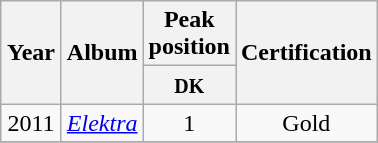<table class="wikitable">
<tr>
<th width="33" rowspan="2" style="text-align:center;">Year</th>
<th rowspan="2">Album</th>
<th colspan="1">Peak <br>position</th>
<th rowspan="2">Certification</th>
</tr>
<tr>
<th align="center"><small>DK<br></small></th>
</tr>
<tr>
<td align="center">2011</td>
<td><a href='#'><em>Elektra</em></a></td>
<td align="center">1</td>
<td align="center">Gold</td>
</tr>
<tr>
</tr>
</table>
